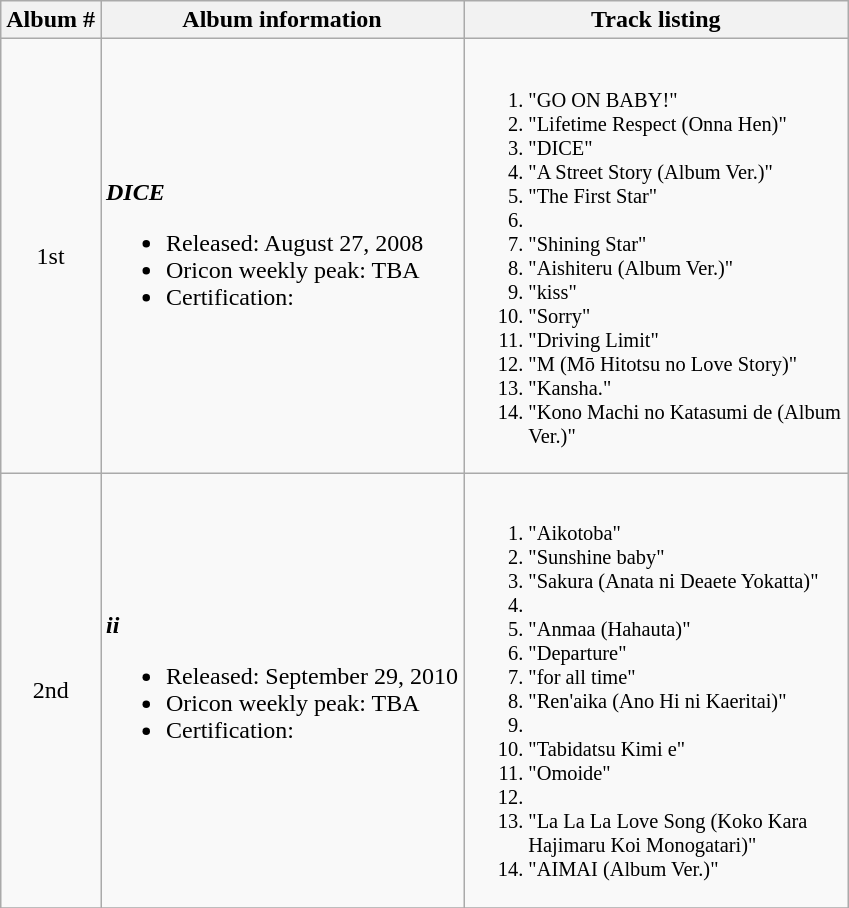<table class="wikitable">
<tr>
<th align="left">Album #</th>
<th align="left">Album information</th>
<th align="left">Track listing</th>
</tr>
<tr>
<td align="center">1st</td>
<td align="left"><strong><em>DICE</em></strong><br><ul><li>Released: August 27, 2008</li><li>Oricon weekly peak: TBA</li><li>Certification:</li></ul></td>
<td align="left" width="250px" style="font-size: 85%;"><br><ol><li>"GO ON BABY!"</li><li>"Lifetime Respect (Onna Hen)"</li><li>"DICE"</li><li>"A Street Story (Album Ver.)"</li><li>"The First Star"</li><li></li><li>"Shining Star"</li><li>"Aishiteru (Album Ver.)"</li><li>"kiss"</li><li>"Sorry"</li><li>"Driving Limit"</li><li>"M (Mō Hitotsu no Love Story)"</li><li>"Kansha."</li><li>"Kono Machi no Katasumi de (Album Ver.)"</li></ol></td>
</tr>
<tr>
<td align="center">2nd</td>
<td align="left"><strong><em>ii</em></strong><br><ul><li>Released: September 29, 2010</li><li>Oricon weekly peak: TBA</li><li>Certification:</li></ul></td>
<td align="left" width="250px" style="font-size: 85%;"><br><ol><li>"Aikotoba"</li><li>"Sunshine baby"</li><li>"Sakura (Anata ni Deaete Yokatta)"</li><li></li><li>"Anmaa (Hahauta)"</li><li>"Departure"</li><li>"for all time"</li><li>"Ren'aika (Ano Hi ni Kaeritai)"</li><li></li><li>"Tabidatsu Kimi e"</li><li>"Omoide"</li><li></li><li>"La La La Love Song (Koko Kara Hajimaru Koi Monogatari)"</li><li>"AIMAI (Album Ver.)"</li></ol></td>
</tr>
<tr>
</tr>
</table>
